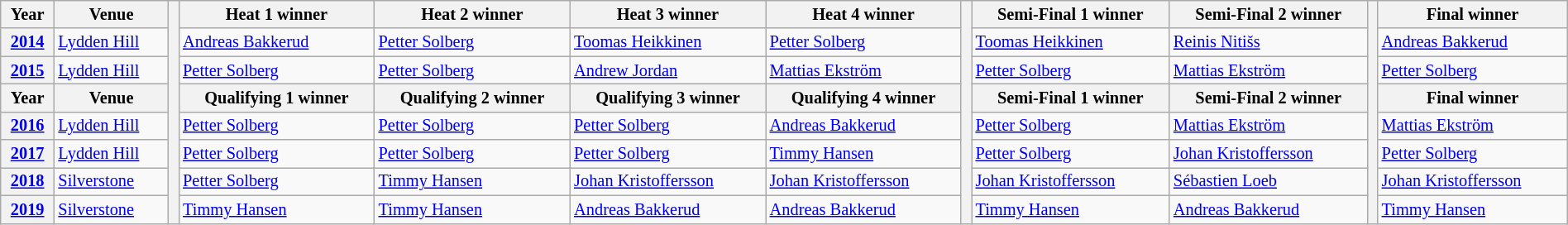<table class="wikitable" width=100% style="font-size: 85%;">
<tr>
<th>Year</th>
<th>Venue</th>
<th rowspan=8></th>
<th>Heat 1 winner</th>
<th>Heat 2 winner</th>
<th>Heat 3 winner</th>
<th>Heat 4 winner</th>
<th rowspan=8></th>
<th>Semi-Final 1 winner</th>
<th>Semi-Final 2 winner</th>
<th rowspan=8></th>
<th>Final winner</th>
</tr>
<tr>
<th><a href='#'>2014</a></th>
<td><a href='#'>Lydden Hill</a></td>
<td> <a href='#'>Andreas Bakkerud</a></td>
<td> <a href='#'>Petter Solberg</a></td>
<td> <a href='#'>Toomas Heikkinen</a></td>
<td> <a href='#'>Petter Solberg</a></td>
<td> <a href='#'>Toomas Heikkinen</a></td>
<td> <a href='#'>Reinis Nitišs</a></td>
<td> <a href='#'>Andreas Bakkerud</a></td>
</tr>
<tr>
<th><a href='#'>2015</a></th>
<td><a href='#'>Lydden Hill</a></td>
<td> <a href='#'>Petter Solberg</a></td>
<td> <a href='#'>Petter Solberg</a></td>
<td> <a href='#'>Andrew Jordan</a></td>
<td> <a href='#'>Mattias Ekström</a></td>
<td> <a href='#'>Petter Solberg</a></td>
<td> <a href='#'>Mattias Ekström</a></td>
<td> <a href='#'>Petter Solberg</a></td>
</tr>
<tr>
<th>Year</th>
<th>Venue</th>
<th>Qualifying 1 winner</th>
<th>Qualifying 2 winner</th>
<th>Qualifying 3 winner</th>
<th>Qualifying 4 winner</th>
<th>Semi-Final 1 winner</th>
<th>Semi-Final 2 winner</th>
<th>Final winner</th>
</tr>
<tr>
<th><a href='#'>2016</a></th>
<td><a href='#'>Lydden Hill</a></td>
<td> <a href='#'>Petter Solberg</a></td>
<td> <a href='#'>Petter Solberg</a></td>
<td> <a href='#'>Petter Solberg</a></td>
<td> <a href='#'>Andreas Bakkerud</a></td>
<td> <a href='#'>Petter Solberg</a></td>
<td> <a href='#'>Mattias Ekström</a></td>
<td> <a href='#'>Mattias Ekström</a></td>
</tr>
<tr>
<th><a href='#'>2017</a></th>
<td><a href='#'>Lydden Hill</a></td>
<td> <a href='#'>Petter Solberg</a></td>
<td> <a href='#'>Petter Solberg</a></td>
<td> <a href='#'>Petter Solberg</a></td>
<td> <a href='#'>Timmy Hansen</a></td>
<td> <a href='#'>Petter Solberg</a></td>
<td> <a href='#'>Johan Kristoffersson</a></td>
<td> <a href='#'>Petter Solberg</a></td>
</tr>
<tr>
<th><a href='#'>2018</a></th>
<td><a href='#'>Silverstone</a></td>
<td> <a href='#'>Petter Solberg</a></td>
<td> <a href='#'>Timmy Hansen</a></td>
<td> <a href='#'>Johan Kristoffersson</a></td>
<td> <a href='#'>Johan Kristoffersson</a></td>
<td> <a href='#'>Johan Kristoffersson</a></td>
<td> <a href='#'>Sébastien Loeb</a></td>
<td> <a href='#'>Johan Kristoffersson</a></td>
</tr>
<tr>
<th><a href='#'>2019</a></th>
<td><a href='#'>Silverstone</a></td>
<td> <a href='#'>Timmy Hansen</a></td>
<td> <a href='#'>Timmy Hansen</a></td>
<td> <a href='#'>Andreas Bakkerud</a></td>
<td> <a href='#'>Andreas Bakkerud</a></td>
<td> <a href='#'>Timmy Hansen</a></td>
<td> <a href='#'>Andreas Bakkerud</a></td>
<td> <a href='#'>Timmy Hansen</a></td>
</tr>
</table>
